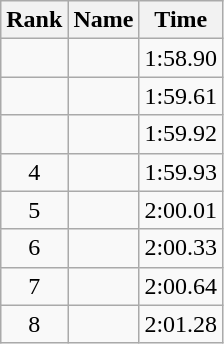<table class="wikitable">
<tr>
<th>Rank</th>
<th>Name</th>
<th>Time</th>
</tr>
<tr>
<td align="center"></td>
<td></td>
<td align="center">1:58.90</td>
</tr>
<tr>
<td align="center"></td>
<td></td>
<td align="center">1:59.61</td>
</tr>
<tr>
<td align="center"></td>
<td></td>
<td align="center">1:59.92</td>
</tr>
<tr>
<td align="center">4</td>
<td></td>
<td align="center">1:59.93</td>
</tr>
<tr>
<td align="center">5</td>
<td></td>
<td align="center">2:00.01</td>
</tr>
<tr>
<td align="center">6</td>
<td></td>
<td align="center">2:00.33</td>
</tr>
<tr>
<td align="center">7</td>
<td></td>
<td align="center">2:00.64</td>
</tr>
<tr>
<td align="center">8</td>
<td></td>
<td align="center">2:01.28</td>
</tr>
</table>
